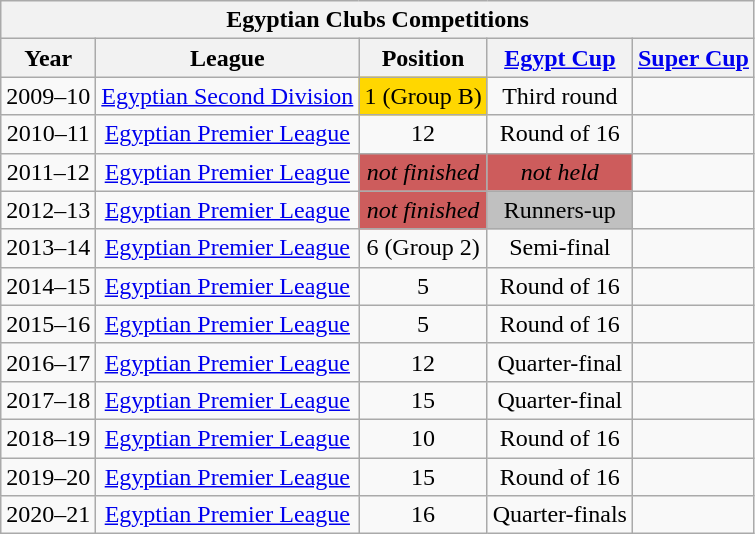<table class="wikitable" style="text-align: center;">
<tr>
<th colspan=5>Egyptian Clubs Competitions</th>
</tr>
<tr>
<th>Year</th>
<th>League</th>
<th>Position</th>
<th><a href='#'>Egypt Cup</a></th>
<th><a href='#'>Super Cup</a></th>
</tr>
<tr>
<td>2009–10</td>
<td><a href='#'>Egyptian Second Division</a></td>
<td bgcolor=Gold>1 (Group B)</td>
<td>Third round</td>
<td></td>
</tr>
<tr>
<td>2010–11</td>
<td><a href='#'>Egyptian Premier League</a></td>
<td>12</td>
<td>Round of 16</td>
<td></td>
</tr>
<tr>
<td>2011–12</td>
<td><a href='#'>Egyptian Premier League</a></td>
<td bgcolor="#cd5c5c"><em>not finished</em></td>
<td bgcolor="#cd5c5c"><em>not held</em></td>
<td></td>
</tr>
<tr>
<td>2012–13</td>
<td><a href='#'>Egyptian Premier League</a></td>
<td bgcolor="#cd5c5c"><em>not finished</em></td>
<td bgcolor=Silver>Runners-up</td>
<td></td>
</tr>
<tr>
<td>2013–14</td>
<td><a href='#'>Egyptian Premier League</a></td>
<td>6 (Group 2)</td>
<td>Semi-final</td>
<td></td>
</tr>
<tr>
<td>2014–15</td>
<td><a href='#'>Egyptian Premier League</a></td>
<td>5</td>
<td>Round of 16</td>
<td></td>
</tr>
<tr>
<td>2015–16</td>
<td><a href='#'>Egyptian Premier League</a></td>
<td>5</td>
<td>Round of 16</td>
<td></td>
</tr>
<tr>
<td>2016–17</td>
<td><a href='#'>Egyptian Premier League</a></td>
<td>12</td>
<td>Quarter-final</td>
<td></td>
</tr>
<tr>
<td>2017–18</td>
<td><a href='#'>Egyptian Premier League</a></td>
<td>15</td>
<td>Quarter-final</td>
<td></td>
</tr>
<tr>
<td>2018–19</td>
<td><a href='#'>Egyptian Premier League</a></td>
<td>10</td>
<td>Round of 16</td>
<td></td>
</tr>
<tr>
<td>2019–20</td>
<td><a href='#'>Egyptian Premier League</a></td>
<td>15</td>
<td>Round of 16</td>
<td></td>
</tr>
<tr>
<td>2020–21</td>
<td><a href='#'>Egyptian Premier League</a></td>
<td>16</td>
<td>Quarter-finals</td>
<td></td>
</tr>
</table>
